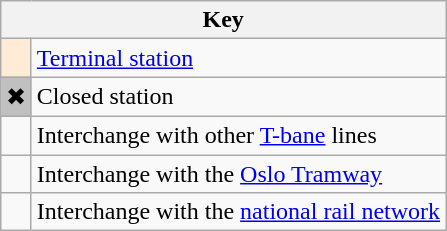<table class="wikitable">
<tr>
<th colspan=2>Key</th>
</tr>
<tr>
<td style="background-color:#FFEBD6; text-align:center;"></td>
<td><a href='#'>Terminal station</a></td>
</tr>
<tr ffebd6>
<td style="background-color:silver; text-align:center;">✖</td>
<td>Closed station</td>
</tr>
<tr>
<td></td>
<td>Interchange with other <a href='#'>T-bane</a> lines</td>
</tr>
<tr>
<td></td>
<td>Interchange with the <a href='#'>Oslo Tramway</a></td>
</tr>
<tr>
<td style="text-align:center"></td>
<td>Interchange with the <a href='#'>national rail network</a></td>
</tr>
</table>
